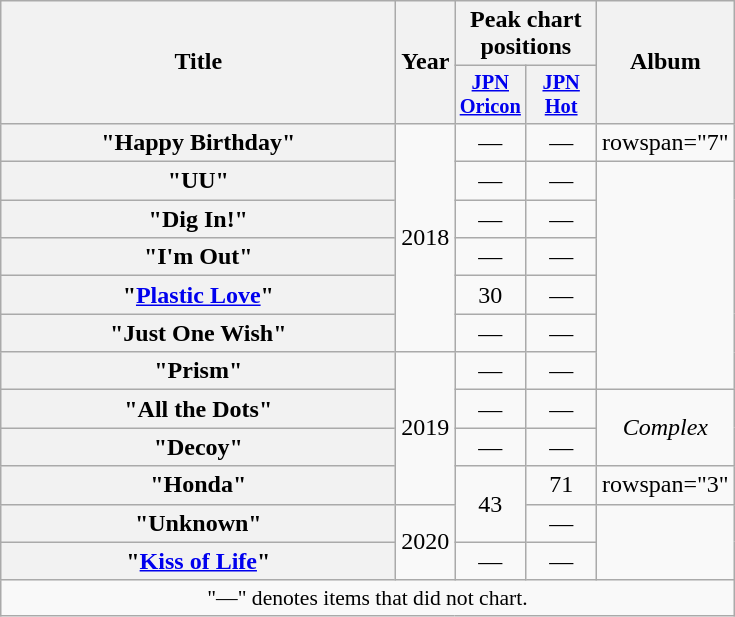<table class="wikitable plainrowheaders" style="text-align:center;">
<tr>
<th scope="col" rowspan="2" style="width:16em;">Title</th>
<th scope="col" rowspan="2">Year</th>
<th scope="col" colspan="2">Peak chart positions</th>
<th scope="col" rowspan="2">Album</th>
</tr>
<tr>
<th style="width:3em;font-size:85%"><a href='#'>JPN<br>Oricon</a><br></th>
<th style="width:3em;font-size:85%"><a href='#'>JPN<br>Hot</a><br></th>
</tr>
<tr>
<th scope="row">"Happy Birthday"</th>
<td rowspan="6">2018</td>
<td>—</td>
<td>—</td>
<td>rowspan="7" </td>
</tr>
<tr>
<th scope="row">"UU"</th>
<td>—</td>
<td>—</td>
</tr>
<tr>
<th scope="row">"Dig In!"</th>
<td>—</td>
<td>—</td>
</tr>
<tr>
<th scope="row">"I'm Out"</th>
<td>—</td>
<td>—</td>
</tr>
<tr>
<th scope="row">"<a href='#'>Plastic Love</a>"</th>
<td>30</td>
<td>—</td>
</tr>
<tr>
<th scope="row">"Just One Wish"</th>
<td>—</td>
<td>—</td>
</tr>
<tr>
<th scope="row">"Prism"<br></th>
<td rowspan="4">2019</td>
<td>—</td>
<td>—</td>
</tr>
<tr>
<th scope="row">"All the Dots"</th>
<td>—</td>
<td>—</td>
<td rowspan="2"><em>Complex</em></td>
</tr>
<tr>
<th scope="row">"Decoy"</th>
<td>—</td>
<td>—</td>
</tr>
<tr>
<th scope="row">"Honda"</th>
<td rowspan="2">43</td>
<td>71</td>
<td>rowspan="3" </td>
</tr>
<tr>
<th scope="row">"Unknown"</th>
<td rowspan="2">2020</td>
<td>—</td>
</tr>
<tr>
<th scope="row">"<a href='#'>Kiss of Life</a>"</th>
<td>—</td>
<td>—</td>
</tr>
<tr>
<td colspan="12" align="center" style="font-size:90%;">"—" denotes items that did not chart.</td>
</tr>
</table>
